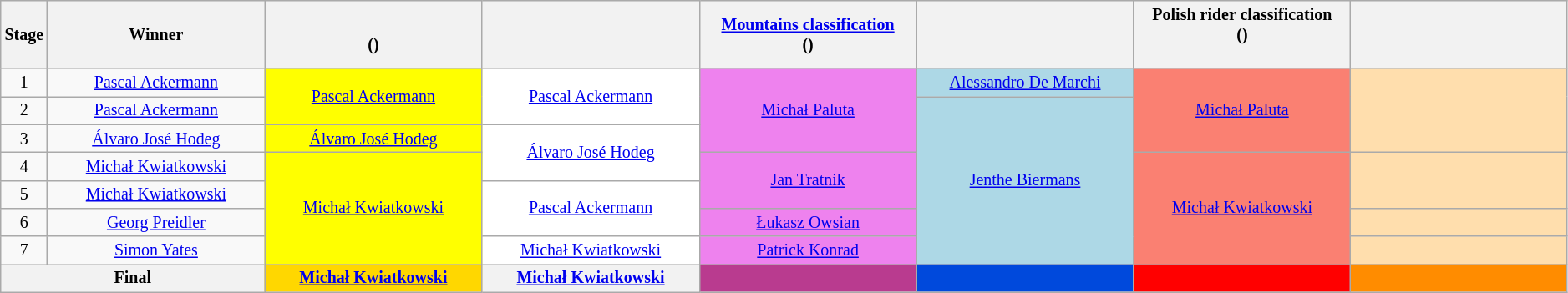<table class="wikitable" style="text-align: center; font-size:smaller;">
<tr style="background-color: #efefef;">
<th width="2%">Stage</th>
<th width="14%">Winner</th>
<th width="14%"><br>()<br></th>
<th width="14%"></th>
<th width="14%"><a href='#'>Mountains classification</a><br>()<br></th>
<th width="14%"></th>
<th width="14%">Polish rider classification<br>()<br> </th>
<th width="14%"></th>
</tr>
<tr>
<td scope=row>1</td>
<td><a href='#'>Pascal Ackermann</a></td>
<td style="background:yellow;" rowspan=2><a href='#'>Pascal Ackermann</a></td>
<td style="background:white;" rowspan=2><a href='#'>Pascal Ackermann</a></td>
<td style="background:violet;" rowspan=3><a href='#'>Michał Paluta</a></td>
<td style="background:lightblue;"><a href='#'>Alessandro De Marchi</a></td>
<td style="background:salmon;" rowspan=3><a href='#'>Michał Paluta</a></td>
<td style="background:navajowhite;" rowspan=3></td>
</tr>
<tr>
<td scope=row>2</td>
<td><a href='#'>Pascal Ackermann</a></td>
<td style="background:lightblue;" rowspan=6><a href='#'>Jenthe Biermans</a></td>
</tr>
<tr>
<td scope=row>3</td>
<td><a href='#'>Álvaro José Hodeg</a></td>
<td style="background:yellow;"><a href='#'>Álvaro José Hodeg</a></td>
<td style="background:white;" rowspan=2><a href='#'>Álvaro José Hodeg</a></td>
</tr>
<tr>
<td scope=row>4</td>
<td><a href='#'>Michał Kwiatkowski</a></td>
<td style="background:yellow;" rowspan=4><a href='#'>Michał Kwiatkowski</a></td>
<td style="background:violet;" rowspan=2><a href='#'>Jan Tratnik</a></td>
<td style="background:salmon;" rowspan=4><a href='#'>Michał Kwiatkowski</a></td>
<td style="background:navajowhite;" rowspan=2></td>
</tr>
<tr>
<td scope=row>5</td>
<td><a href='#'>Michał Kwiatkowski</a></td>
<td style="background:white;" rowspan="2"><a href='#'>Pascal Ackermann</a></td>
</tr>
<tr>
<td scope=row>6</td>
<td><a href='#'>Georg Preidler</a></td>
<td style="background:violet;"><a href='#'>Łukasz Owsian</a></td>
<td style="background:navajowhite;"></td>
</tr>
<tr>
<td scope=row>7</td>
<td><a href='#'>Simon Yates</a></td>
<td style="background:white;"><a href='#'>Michał Kwiatkowski</a></td>
<td style="background:violet;"><a href='#'>Patrick Konrad</a></td>
<td style="background:navajowhite;"></td>
</tr>
<tr>
<th colspan=2>Final</th>
<th style="background:gold;"><a href='#'>Michał Kwiatkowski</a></th>
<th style="background:offwhite;"><a href='#'>Michał Kwiatkowski</a></th>
<th style="background:#B93B8F;"></th>
<th style="background:#0049DC;"></th>
<th style="background:red;"></th>
<th style="background:#FF8C00;"></th>
</tr>
</table>
